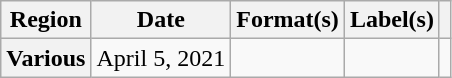<table class="wikitable plainrowheaders">
<tr>
<th scope="col">Region</th>
<th scope="col">Date</th>
<th scope="col">Format(s)</th>
<th scope="col">Label(s)</th>
<th scope="col"></th>
</tr>
<tr>
<th scope="row">Various</th>
<td>April 5, 2021</td>
<td></td>
<td></td>
<td style="text-align: center"></td>
</tr>
</table>
